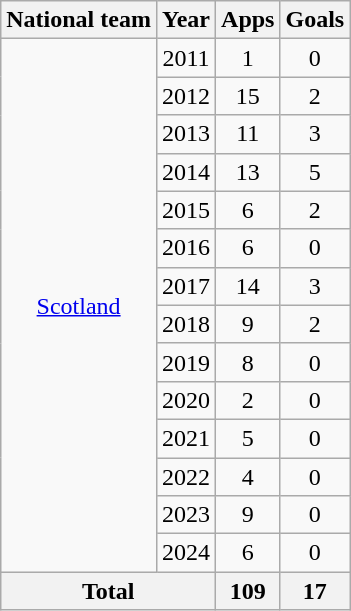<table class="wikitable" style="text-align:center">
<tr>
<th>National team</th>
<th>Year</th>
<th>Apps</th>
<th>Goals</th>
</tr>
<tr>
<td rowspan="14"><a href='#'>Scotland</a></td>
<td>2011</td>
<td>1</td>
<td>0</td>
</tr>
<tr>
<td>2012</td>
<td>15</td>
<td>2</td>
</tr>
<tr>
<td>2013</td>
<td>11</td>
<td>3</td>
</tr>
<tr>
<td>2014</td>
<td>13</td>
<td>5</td>
</tr>
<tr>
<td>2015</td>
<td>6</td>
<td>2</td>
</tr>
<tr>
<td>2016</td>
<td>6</td>
<td>0</td>
</tr>
<tr>
<td>2017</td>
<td>14</td>
<td>3</td>
</tr>
<tr>
<td>2018</td>
<td>9</td>
<td>2</td>
</tr>
<tr>
<td>2019</td>
<td>8</td>
<td>0</td>
</tr>
<tr>
<td>2020</td>
<td>2</td>
<td>0</td>
</tr>
<tr>
<td>2021</td>
<td>5</td>
<td>0</td>
</tr>
<tr>
<td>2022</td>
<td>4</td>
<td>0</td>
</tr>
<tr>
<td>2023</td>
<td>9</td>
<td>0</td>
</tr>
<tr>
<td>2024</td>
<td>6</td>
<td>0</td>
</tr>
<tr>
<th colspan=2>Total</th>
<th>109</th>
<th>17</th>
</tr>
</table>
